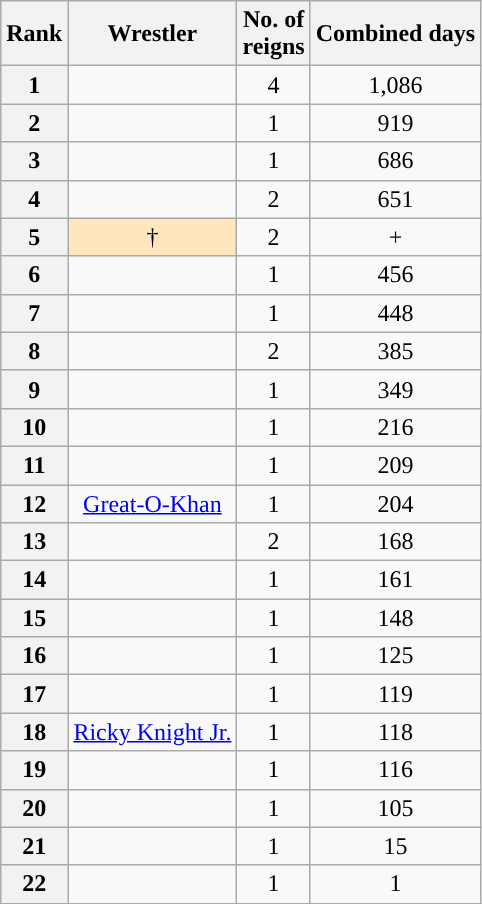<table class="wikitable sortable" style="text-align: center">
<tr>
<th>Rank</th>
<th>Wrestler</th>
<th>No. of<br>reigns</th>
<th>Combined days</th>
</tr>
<tr>
<th>1</th>
<td></td>
<td>4</td>
<td>1,086</td>
</tr>
<tr>
<th>2</th>
<td></td>
<td>1</td>
<td>919</td>
</tr>
<tr>
<th>3</th>
<td></td>
<td>1</td>
<td>686</td>
</tr>
<tr>
<th>4</th>
<td></td>
<td>2</td>
<td>651</td>
</tr>
<tr>
<th>5</th>
<td style="background-color:#ffe6bd"> †</td>
<td>2</td>
<td>+</td>
</tr>
<tr>
<th>6</th>
<td></td>
<td>1</td>
<td>456</td>
</tr>
<tr>
<th>7</th>
<td></td>
<td>1</td>
<td>448</td>
</tr>
<tr>
<th>8</th>
<td></td>
<td>2</td>
<td>385</td>
</tr>
<tr>
<th>9</th>
<td></td>
<td>1</td>
<td>349</td>
</tr>
<tr>
<th>10</th>
<td></td>
<td>1</td>
<td>216</td>
</tr>
<tr>
<th>11</th>
<td></td>
<td>1</td>
<td>209</td>
</tr>
<tr>
<th>12</th>
<td><a href='#'>Great-O-Khan</a></td>
<td>1</td>
<td>204</td>
</tr>
<tr>
<th>13</th>
<td></td>
<td>2</td>
<td>168</td>
</tr>
<tr>
<th>14</th>
<td></td>
<td>1</td>
<td>161</td>
</tr>
<tr>
<th>15</th>
<td></td>
<td>1</td>
<td>148</td>
</tr>
<tr>
<th>16</th>
<td></td>
<td>1</td>
<td>125</td>
</tr>
<tr>
<th>17</th>
<td></td>
<td>1</td>
<td>119</td>
</tr>
<tr>
<th>18</th>
<td><a href='#'>Ricky Knight Jr.</a></td>
<td>1</td>
<td>118</td>
</tr>
<tr>
<th>19</th>
<td></td>
<td>1</td>
<td>116</td>
</tr>
<tr>
<th>20</th>
<td></td>
<td>1</td>
<td>105</td>
</tr>
<tr>
<th>21</th>
<td></td>
<td>1</td>
<td>15</td>
</tr>
<tr>
<th>22</th>
<td></td>
<td>1</td>
<td>1</td>
</tr>
<tr>
</tr>
</table>
